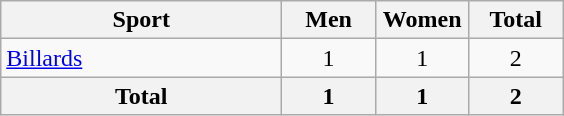<table class="wikitable sortable" style="text-align:center;">
<tr>
<th width=180>Sport</th>
<th width=55>Men</th>
<th width=55>Women</th>
<th width=55>Total</th>
</tr>
<tr>
<td align=left><a href='#'>Billards</a></td>
<td>1</td>
<td>1</td>
<td>2</td>
</tr>
<tr>
<th>Total</th>
<th>1</th>
<th>1</th>
<th>2</th>
</tr>
</table>
